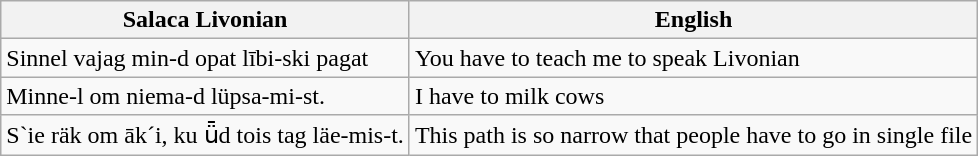<table class="wikitable">
<tr>
<th>Salaca Livonian</th>
<th>English</th>
</tr>
<tr>
<td>Sinnel vajag min-d opat lībi-ski pagat</td>
<td>You have to teach me to speak Livonian</td>
</tr>
<tr>
<td>Minne-l om niema-d lüpsa-mi-st.</td>
<td>I have to milk cows</td>
</tr>
<tr>
<td>S`ie räk om āk´i, ku ǖd tois tag läe-mis-t.</td>
<td>This path is so narrow that people have to go in single file</td>
</tr>
</table>
